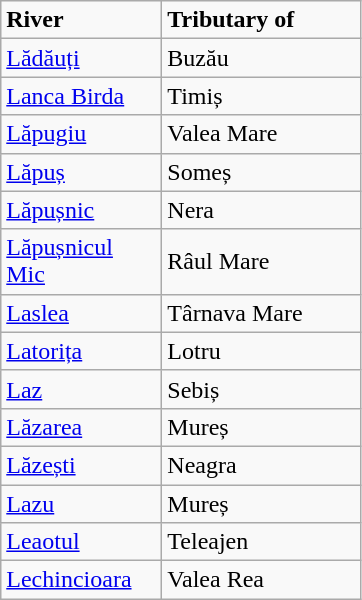<table class="wikitable">
<tr>
<td width="100pt"><strong>River</strong></td>
<td width="125pt"><strong>Tributary of</strong></td>
</tr>
<tr>
<td><a href='#'>Lădăuți</a></td>
<td>Buzău</td>
</tr>
<tr>
<td><a href='#'>Lanca Birda</a></td>
<td>Timiș</td>
</tr>
<tr>
<td><a href='#'>Lăpugiu</a></td>
<td>Valea Mare</td>
</tr>
<tr>
<td><a href='#'>Lăpuș</a></td>
<td>Someș</td>
</tr>
<tr>
<td><a href='#'>Lăpușnic</a></td>
<td>Nera</td>
</tr>
<tr>
<td><a href='#'>Lăpușnicul Mic</a></td>
<td>Râul Mare</td>
</tr>
<tr>
<td><a href='#'>Laslea</a></td>
<td>Târnava Mare</td>
</tr>
<tr>
<td><a href='#'>Latorița</a></td>
<td>Lotru</td>
</tr>
<tr>
<td><a href='#'>Laz</a></td>
<td>Sebiș</td>
</tr>
<tr>
<td><a href='#'>Lăzarea</a></td>
<td>Mureș</td>
</tr>
<tr>
<td><a href='#'>Lăzești</a></td>
<td>Neagra</td>
</tr>
<tr>
<td><a href='#'>Lazu</a></td>
<td>Mureș</td>
</tr>
<tr>
<td><a href='#'>Leaotul</a></td>
<td>Teleajen</td>
</tr>
<tr>
<td><a href='#'>Lechincioara</a></td>
<td>Valea Rea</td>
</tr>
</table>
